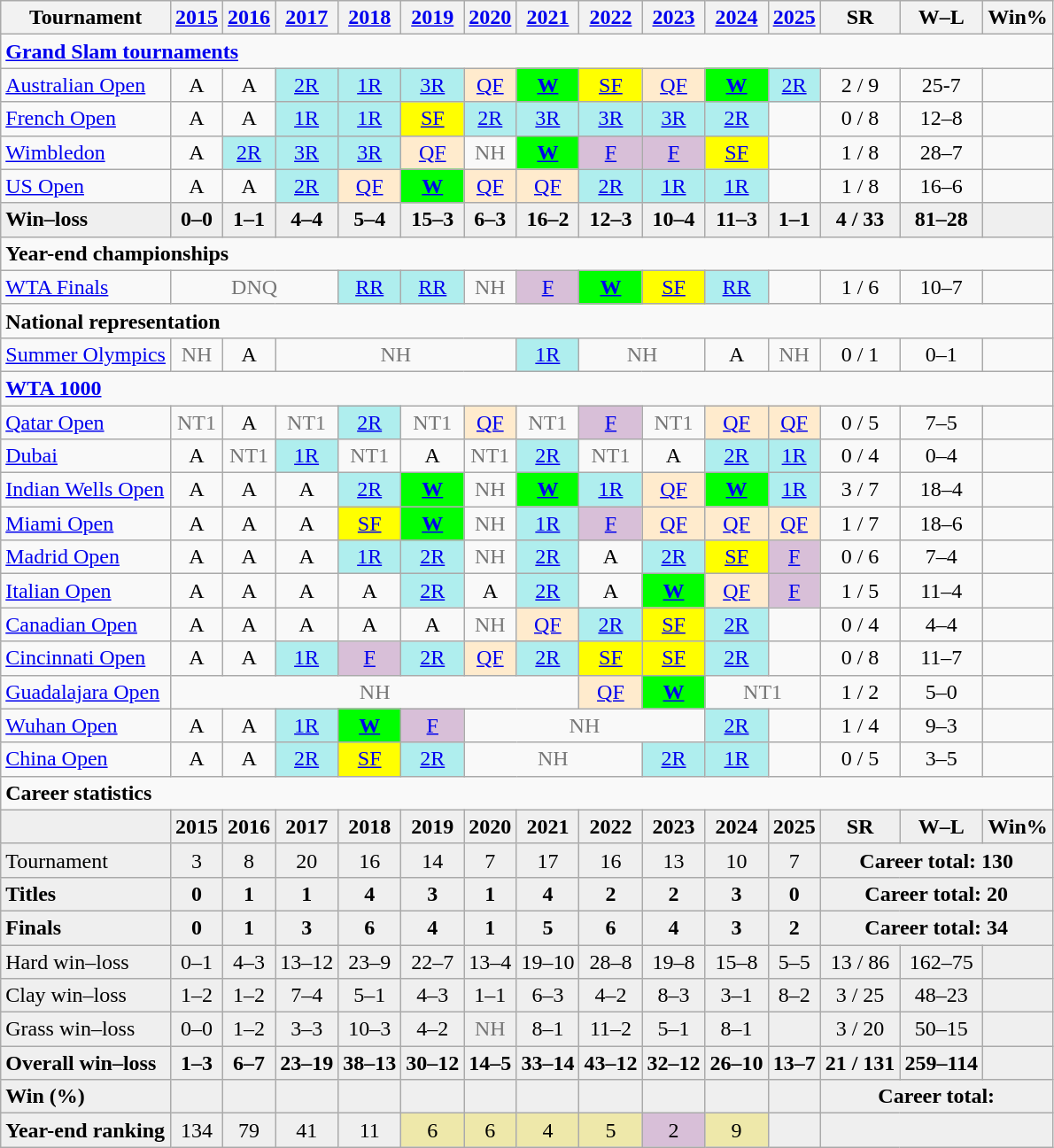<table class=wikitable style=text-align:center>
<tr>
<th>Tournament</th>
<th><a href='#'>2015</a></th>
<th><a href='#'>2016</a></th>
<th><a href='#'>2017</a></th>
<th><a href='#'>2018</a></th>
<th><a href='#'>2019</a></th>
<th><a href='#'>2020</a></th>
<th><a href='#'>2021</a></th>
<th><a href='#'>2022</a></th>
<th><a href='#'>2023</a></th>
<th><a href='#'>2024</a></th>
<th><a href='#'>2025</a></th>
<th>SR</th>
<th>W–L</th>
<th>Win%</th>
</tr>
<tr>
<td colspan="15" align="left"><strong><a href='#'>Grand Slam tournaments</a></strong></td>
</tr>
<tr>
<td style=text-align:left><a href='#'>Australian Open</a></td>
<td>A</td>
<td>A</td>
<td style=background:#afeeee><a href='#'>2R</a></td>
<td style=background:#afeeee><a href='#'>1R</a></td>
<td style=background:#afeeee><a href='#'>3R</a></td>
<td bgcolor=ffebcd><a href='#'>QF</a></td>
<td style=background:lime><a href='#'><strong>W</strong></a></td>
<td bgcolor=yellow><a href='#'>SF</a></td>
<td bgcolor=ffebcd><a href='#'>QF</a></td>
<td style=background:lime><a href='#'><strong>W</strong></a></td>
<td style=background:#afeeee><a href='#'>2R</a></td>
<td>2 / 9</td>
<td>25-7</td>
<td></td>
</tr>
<tr>
<td style=text-align:left><a href='#'>French Open</a></td>
<td>A</td>
<td>A</td>
<td style=background:#afeeee><a href='#'>1R</a></td>
<td style=background:#afeeee><a href='#'>1R</a></td>
<td bgcolor=yellow><a href='#'>SF</a></td>
<td style=background:#afeeee><a href='#'>2R</a></td>
<td style=background:#afeeee><a href='#'>3R</a></td>
<td style=background:#afeeee><a href='#'>3R</a></td>
<td style=background:#afeeee><a href='#'>3R</a></td>
<td style=background:#afeeee><a href='#'>2R</a></td>
<td></td>
<td>0 / 8</td>
<td>12–8</td>
<td></td>
</tr>
<tr>
<td style=text-align:left><a href='#'>Wimbledon</a></td>
<td>A</td>
<td style=background:#afeeee><a href='#'>2R</a></td>
<td style=background:#afeeee><a href='#'>3R</a></td>
<td style=background:#afeeee><a href='#'>3R</a></td>
<td style=background:#ffebcd><a href='#'>QF</a></td>
<td style=color:#767676>NH</td>
<td style=background:lime><a href='#'><strong>W</strong></a></td>
<td bgcolor=thistle><a href='#'>F</a></td>
<td bgcolor=thistle><a href='#'>F</a></td>
<td bgcolor=yellow><a href='#'>SF</a></td>
<td></td>
<td>1 / 8</td>
<td>28–7</td>
<td></td>
</tr>
<tr>
<td style=text-align:left><a href='#'>US Open</a></td>
<td>A</td>
<td>A</td>
<td style=background:#afeeee><a href='#'>2R</a></td>
<td style=background:#ffebcd><a href='#'>QF</a></td>
<td style=background:lime><a href='#'><strong>W</strong></a></td>
<td style=background:#ffebcd><a href='#'>QF</a></td>
<td style=background:#ffebcd><a href='#'>QF</a></td>
<td style=background:#afeeee><a href='#'>2R</a></td>
<td style=background:#afeeee><a href='#'>1R</a></td>
<td style=background:#afeeee><a href='#'>1R</a></td>
<td></td>
<td>1 / 8</td>
<td>16–6</td>
<td></td>
</tr>
<tr style=background:#efefef;font-weight:bold>
<td style=text-align:left>Win–loss</td>
<td>0–0</td>
<td>1–1</td>
<td>4–4</td>
<td>5–4</td>
<td>15–3</td>
<td>6–3</td>
<td>16–2</td>
<td>12–3</td>
<td>10–4</td>
<td>11–3</td>
<td>1–1</td>
<td>4 / 33</td>
<td>81–28</td>
<td></td>
</tr>
<tr>
<td colspan="15" align="left"><strong>Year-end championships</strong></td>
</tr>
<tr>
<td style=text-align:left><a href='#'>WTA Finals</a></td>
<td style=color:#767676 colspan=3>DNQ</td>
<td style=background:#afeeee><a href='#'>RR</a></td>
<td style=background:#afeeee><a href='#'>RR</a></td>
<td style=color:#767676>NH</td>
<td bgcolor=thistle><a href='#'>F</a></td>
<td bgcolor=lime><a href='#'><strong>W</strong></a></td>
<td bgcolor=yellow><a href='#'>SF</a></td>
<td style=background:#afeeee><a href='#'>RR</a></td>
<td></td>
<td>1 / 6</td>
<td>10–7</td>
<td></td>
</tr>
<tr>
<td colspan="15" align="left"><strong>National representation</strong></td>
</tr>
<tr>
<td align=left><a href='#'>Summer Olympics</a></td>
<td style=color:#767676>NH</td>
<td>A</td>
<td style=color:#767676 colspan="4">NH</td>
<td bgcolor=afeeee><a href='#'>1R</a></td>
<td colspan="2" style=color:#767676>NH</td>
<td>A</td>
<td style=color:#767676>NH</td>
<td>0 / 1</td>
<td>0–1</td>
<td></td>
</tr>
<tr>
<td colspan="15" style="text-align:left"><strong><a href='#'>WTA 1000</a></strong></td>
</tr>
<tr>
<td align=left><a href='#'>Qatar Open</a></td>
<td style=color:#767676>NT1</td>
<td>A</td>
<td style=color:#767676>NT1</td>
<td bgcolor=afeeee><a href='#'>2R</a></td>
<td style=color:#767676>NT1</td>
<td bgcolor=ffebcd><a href='#'>QF</a></td>
<td style=color:#767676>NT1</td>
<td bgcolor=thistle><a href='#'>F</a></td>
<td style=color:#767676>NT1</td>
<td bgcolor=ffebcd><a href='#'>QF</a></td>
<td bgcolor=ffebcd><a href='#'>QF</a></td>
<td>0 / 5</td>
<td>7–5</td>
<td></td>
</tr>
<tr>
<td align=left><a href='#'>Dubai</a></td>
<td>A</td>
<td style=color:#767676>NT1</td>
<td bgcolor=afeeee><a href='#'>1R</a></td>
<td style=color:#767676>NT1</td>
<td>A</td>
<td style=color:#767676>NT1</td>
<td bgcolor=afeeee><a href='#'>2R</a></td>
<td style=color:#767676>NT1</td>
<td>A</td>
<td bgcolor=afeeee><a href='#'>2R</a></td>
<td bgcolor=afeeee><a href='#'>1R</a></td>
<td>0 / 4</td>
<td>0–4</td>
<td></td>
</tr>
<tr>
<td align=left><a href='#'>Indian Wells Open</a></td>
<td>A</td>
<td>A</td>
<td>A</td>
<td bgcolor=afeeee><a href='#'>2R</a></td>
<td bgcolor=lime><a href='#'><strong>W</strong></a></td>
<td style=color:#767676>NH</td>
<td bgcolor=lime><a href='#'><strong>W</strong></a></td>
<td bgcolor=afeeee><a href='#'>1R</a></td>
<td bgcolor=ffebcd><a href='#'>QF</a></td>
<td bgcolor=lime><a href='#'><strong>W</strong></a></td>
<td bgcolor=afeeee><a href='#'>1R</a></td>
<td>3 / 7</td>
<td>18–4</td>
<td></td>
</tr>
<tr>
<td align=left><a href='#'>Miami Open</a></td>
<td>A</td>
<td>A</td>
<td>A</td>
<td bgcolor=yellow><a href='#'>SF</a></td>
<td bgcolor=lime><a href='#'><strong>W</strong></a></td>
<td style=color:#767676>NH</td>
<td bgcolor=afeeee><a href='#'>1R</a></td>
<td bgcolor=thistle><a href='#'>F</a></td>
<td bgcolor=ffebcd><a href='#'>QF</a></td>
<td bgcolor=ffebcd><a href='#'>QF</a></td>
<td bgcolor=ffebcd><a href='#'>QF</a></td>
<td>1 / 7</td>
<td>18–6</td>
<td></td>
</tr>
<tr>
<td align=left><a href='#'>Madrid Open</a></td>
<td>A</td>
<td>A</td>
<td>A</td>
<td bgcolor=afeeee><a href='#'>1R</a></td>
<td bgcolor=afeeee><a href='#'>2R</a></td>
<td style=color:#767676>NH</td>
<td bgcolor=afeeee><a href='#'>2R</a></td>
<td>A</td>
<td bgcolor=afeeee><a href='#'>2R</a></td>
<td bgcolor=yellow><a href='#'>SF</a></td>
<td bgcolor=thistle><a href='#'>F</a></td>
<td>0 / 6</td>
<td>7–4</td>
<td></td>
</tr>
<tr>
<td align=left><a href='#'>Italian Open</a></td>
<td>A</td>
<td>A</td>
<td>A</td>
<td>A</td>
<td style=background:#afeeee><a href='#'>2R</a></td>
<td>A</td>
<td style=background:#afeeee><a href='#'>2R</a></td>
<td>A</td>
<td bgcolor=lime><a href='#'><strong>W</strong></a></td>
<td bgcolor=ffebcd><a href='#'>QF</a></td>
<td bgcolor=thistle><a href='#'>F</a></td>
<td>1 / 5</td>
<td>11–4</td>
<td></td>
</tr>
<tr>
<td align=left><a href='#'>Canadian Open</a></td>
<td>A</td>
<td>A</td>
<td>A</td>
<td>A</td>
<td>A</td>
<td style=color:#767676>NH</td>
<td bgcolor=ffebcd><a href='#'>QF</a></td>
<td bgcolor=afeeee><a href='#'>2R</a></td>
<td bgcolor=yellow><a href='#'>SF</a></td>
<td bgcolor=afeeee><a href='#'>2R</a></td>
<td></td>
<td>0 / 4</td>
<td>4–4</td>
<td></td>
</tr>
<tr>
<td align=left><a href='#'>Cincinnati Open</a></td>
<td>A</td>
<td>A</td>
<td bgcolor=afeeee><a href='#'>1R</a></td>
<td bgcolor=thistle><a href='#'>F</a></td>
<td bgcolor=afeeee><a href='#'>2R</a></td>
<td bgcolor=ffebcd><a href='#'>QF</a></td>
<td bgcolor=afeeee><a href='#'>2R</a></td>
<td bgcolor="yellow"><a href='#'>SF</a></td>
<td bgcolor="yellow"><a href='#'>SF</a></td>
<td bgcolor=afeeee><a href='#'>2R</a></td>
<td></td>
<td>0 / 8</td>
<td>11–7</td>
<td></td>
</tr>
<tr>
<td align=left><a href='#'>Guadalajara Open</a></td>
<td colspan="7"  style=color:#767676>NH</td>
<td bgcolor=ffebcd><a href='#'>QF</a></td>
<td bgcolor=lime><strong><a href='#'>W</a></strong></td>
<td colspan=2 style=color:#767676>NT1</td>
<td>1 / 2</td>
<td>5–0</td>
<td></td>
</tr>
<tr>
<td align=left><a href='#'>Wuhan Open</a></td>
<td>A</td>
<td>A</td>
<td bgcolor=afeeee><a href='#'>1R</a></td>
<td bgcolor=lime><a href='#'><strong>W</strong></a></td>
<td bgcolor=thistle><a href='#'>F</a></td>
<td colspan="4" style="color:#767676">NH</td>
<td style=background:#afeeee><a href='#'>2R</a></td>
<td></td>
<td>1 / 4</td>
<td>9–3</td>
<td></td>
</tr>
<tr>
<td align=left><a href='#'>China Open</a></td>
<td>A</td>
<td>A</td>
<td bgcolor=afeeee><a href='#'>2R</a></td>
<td bgcolor=yellow><a href='#'>SF</a></td>
<td bgcolor=afeeee><a href='#'>2R</a></td>
<td colspan="3" style="color:#767676">NH</td>
<td bgcolor=afeeee><a href='#'>2R</a></td>
<td bgcolor=afeeee><a href='#'>1R</a></td>
<td></td>
<td>0 / 5</td>
<td>3–5</td>
<td></td>
</tr>
<tr>
<td colspan="15" style="text-align:left"><strong>Career statistics</strong></td>
</tr>
<tr style=font-weight:bold;background:#efefef>
<td></td>
<td>2015</td>
<td>2016</td>
<td>2017</td>
<td>2018</td>
<td>2019</td>
<td>2020</td>
<td>2021</td>
<td>2022</td>
<td>2023</td>
<td>2024</td>
<td>2025</td>
<td>SR</td>
<td>W–L</td>
<td>Win%</td>
</tr>
<tr bgcolor=efefef>
<td align=left>Tournament</td>
<td>3</td>
<td>8</td>
<td>20</td>
<td>16</td>
<td>14</td>
<td>7</td>
<td>17</td>
<td>16</td>
<td>13</td>
<td>10</td>
<td>7</td>
<td colspan=3><strong>Career total: 130</strong></td>
</tr>
<tr style=background:#efefef;font-weight:bold>
<td style=text-align:left>Titles</td>
<td>0</td>
<td>1</td>
<td>1</td>
<td>4</td>
<td>3</td>
<td>1</td>
<td>4</td>
<td>2</td>
<td>2</td>
<td>3</td>
<td>0</td>
<td colspan=3>Career total: 20</td>
</tr>
<tr style=background:#efefef;font-weight:bold>
<td style=text-align:left>Finals</td>
<td>0</td>
<td>1</td>
<td>3</td>
<td>6</td>
<td>4</td>
<td>1</td>
<td>5</td>
<td>6</td>
<td>4</td>
<td>3</td>
<td>2</td>
<td colspan=3>Career total: 34</td>
</tr>
<tr bgcolor=efefef>
<td align=left>Hard win–loss</td>
<td>0–1</td>
<td>4–3</td>
<td>13–12</td>
<td>23–9</td>
<td>22–7</td>
<td>13–4</td>
<td>19–10</td>
<td>28–8</td>
<td>19–8</td>
<td>15–8</td>
<td>5–5</td>
<td>13 / 86</td>
<td>162–75</td>
<td></td>
</tr>
<tr bgcolor=efefef>
<td align=left>Clay win–loss</td>
<td>1–2</td>
<td>1–2</td>
<td>7–4</td>
<td>5–1</td>
<td>4–3</td>
<td>1–1</td>
<td>6–3</td>
<td>4–2</td>
<td>8–3</td>
<td>3–1</td>
<td>8–2</td>
<td>3 / 25</td>
<td>48–23</td>
<td></td>
</tr>
<tr bgcolor=efefef>
<td align=left>Grass win–loss</td>
<td>0–0</td>
<td>1–2</td>
<td>3–3</td>
<td>10–3</td>
<td>4–2</td>
<td style=color:#767676>NH</td>
<td>8–1</td>
<td>11–2</td>
<td>5–1</td>
<td>8–1</td>
<td></td>
<td>3 / 20</td>
<td>50–15</td>
<td></td>
</tr>
<tr style=background:#efefef;font-weight:bold>
<td style=text-align:left>Overall win–loss</td>
<td>1–3</td>
<td>6–7</td>
<td>23–19</td>
<td>38–13</td>
<td>30–12</td>
<td>14–5</td>
<td>33–14</td>
<td>43–12</td>
<td>32–12</td>
<td>26–10</td>
<td>13–7</td>
<td>21 / 131</td>
<td>259–114</td>
<td></td>
</tr>
<tr style=background:#efefef;font-weight:bold>
<td style=text-align:left>Win (%)</td>
<td></td>
<td></td>
<td></td>
<td></td>
<td></td>
<td></td>
<td></td>
<td></td>
<td></td>
<td></td>
<td></td>
<td colspan=3>Career total: </td>
</tr>
<tr bgcolor=efefef>
<td align=left><strong>Year-end ranking</strong></td>
<td>134</td>
<td>79</td>
<td>41</td>
<td>11</td>
<td style=background:#eee8aa>6</td>
<td style=background:#eee8aa>6</td>
<td style=background:#eee8aa>4</td>
<td bgcolor=eee8AA>5</td>
<td style=background:thistle>2</td>
<td style=background:#eee8aa>9</td>
<td></td>
<td colspan=3></td>
</tr>
</table>
